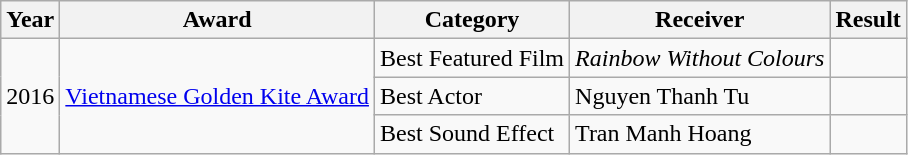<table class="wikitable">
<tr>
<th>Year</th>
<th>Award</th>
<th>Category</th>
<th>Receiver</th>
<th>Result</th>
</tr>
<tr>
<td rowspan=3>2016</td>
<td rowspan=3><a href='#'>Vietnamese Golden Kite Award</a></td>
<td>Best Featured Film</td>
<td><em>Rainbow Without Colours</em></td>
<td></td>
</tr>
<tr>
<td>Best Actor</td>
<td>Nguyen Thanh Tu</td>
<td></td>
</tr>
<tr>
<td>Best Sound Effect</td>
<td>Tran Manh Hoang</td>
<td></td>
</tr>
</table>
